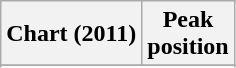<table class="wikitable plainrowheaders sortable">
<tr>
<th scope="col">Chart (2011)</th>
<th scope="col">Peak<br>position</th>
</tr>
<tr>
</tr>
<tr>
</tr>
<tr>
</tr>
<tr>
</tr>
</table>
